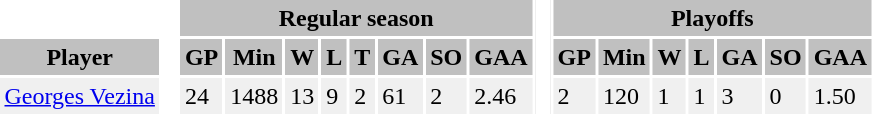<table BORDER="0" CELLPADDING="3" CELLSPACING="2" ID="Table1">
<tr ALIGN="center" bgcolor="#c0c0c0">
<th ALIGN="center" colspan="1" bgcolor="#ffffff"> </th>
<th ALIGN="center" rowspan="99" bgcolor="#ffffff"> </th>
<th ALIGN="center" colspan="8">Regular season</th>
<th ALIGN="center" rowspan="99" bgcolor="#ffffff"> </th>
<th ALIGN="center" colspan="7">Playoffs</th>
</tr>
<tr ALIGN="center" bgcolor="#c0c0c0">
<th ALIGN="center">Player</th>
<th ALIGN="center">GP</th>
<th ALIGN="center">Min</th>
<th ALIGN="center">W</th>
<th ALIGN="center">L</th>
<th ALIGN="center">T</th>
<th ALIGN="center">GA</th>
<th ALIGN="center">SO</th>
<th ALIGN="center">GAA</th>
<th ALIGN="center">GP</th>
<th ALIGN="center">Min</th>
<th ALIGN="center">W</th>
<th ALIGN="center">L</th>
<th ALIGN="center">GA</th>
<th ALIGN="center">SO</th>
<th ALIGN="center">GAA</th>
</tr>
<tr bgcolor="#f0f0f0">
<td><a href='#'>Georges Vezina</a></td>
<td>24</td>
<td>1488</td>
<td>13</td>
<td>9</td>
<td>2</td>
<td>61</td>
<td>2</td>
<td>2.46</td>
<td>2</td>
<td>120</td>
<td>1</td>
<td>1</td>
<td>3</td>
<td>0</td>
<td>1.50</td>
</tr>
</table>
